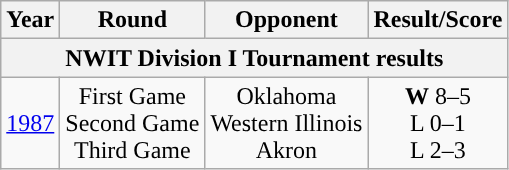<table class="wikitable">
<tr>
<th>Year</th>
<th>Round</th>
<th>Opponent</th>
<th>Result/Score</th>
</tr>
<tr>
<th colspan=4>NWIT Division I Tournament results</th>
</tr>
<tr align="center">
<td><a href='#'>1987</a></td>
<td>First Game<br>Second Game<br>Third Game</td>
<td>Oklahoma<br>Western Illinois<br>Akron</td>
<td><strong>W</strong> 8–5<br>L 0–1<br>L 2–3</td>
</tr>
</table>
